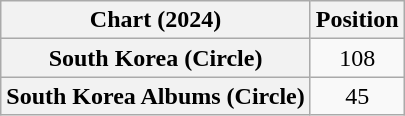<table class="wikitable plainrowheaders" style="text-align:center">
<tr>
<th scope="col">Chart (2024)</th>
<th scope="col">Position</th>
</tr>
<tr>
<th scope="row">South Korea (Circle)</th>
<td>108</td>
</tr>
<tr>
<th scope="row">South Korea Albums (Circle)</th>
<td>45</td>
</tr>
</table>
